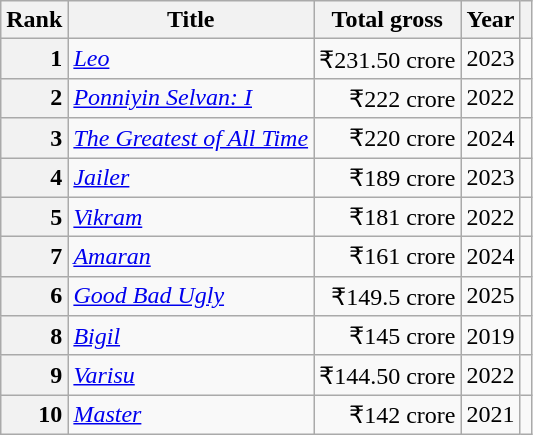<table class="wikitable sortable plainrowheaders">
<tr>
<th scope="col">Rank</th>
<th scope="col">Title</th>
<th scope="col">Total gross</th>
<th scope="col">Year</th>
<th scope="col" class="unsortable"></th>
</tr>
<tr>
<th scope="row" style="text-align:right">1</th>
<td><em><a href='#'>Leo</a></em></td>
<td align="right">₹231.50 crore</td>
<td style="text-align:center;">2023</td>
<td style="text-align:center;"></td>
</tr>
<tr>
<th scope="row" style="text-align:right">2</th>
<td><em><a href='#'>Ponniyin Selvan: I</a></em></td>
<td align="right">₹222 crore</td>
<td style="text-align:center;">2022</td>
<td style="text-align:center;"></td>
</tr>
<tr>
<th scope="row" style="text-align:right">3</th>
<td><em><a href='#'>The Greatest of All Time</a></em></td>
<td align="right">₹220 crore</td>
<td style="text-align:center;">2024</td>
<td style="text-align:center;"></td>
</tr>
<tr>
<th scope="row" style="text-align:right">4</th>
<td><em><a href='#'>Jailer</a></em></td>
<td align="right">₹189 crore</td>
<td style="text-align:center;">2023</td>
<td style="text-align:center;"></td>
</tr>
<tr>
<th scope="row" style="text-align:right">5</th>
<td><em><a href='#'>Vikram</a></em></td>
<td align="right">₹181 crore</td>
<td style="text-align:center;">2022</td>
<td style="text-align:center;"></td>
</tr>
<tr>
<th scope="row" style="text-align:right">7</th>
<td><em><a href='#'>Amaran</a></em></td>
<td align="right">₹161 crore</td>
<td style="text-align:center;">2024</td>
<td style="text-align:center;"></td>
</tr>
<tr>
<th scope="row" style="text-align:right">6</th>
<td><a href='#'><em>Good Bad Ugly</em></a></td>
<td align="right">₹149.5 crore</td>
<td style="text-align:center;">2025</td>
<td style="text-align:center;"></td>
</tr>
<tr>
<th scope="row" style="text-align:right">8</th>
<td><em><a href='#'>Bigil</a></em></td>
<td align="right">₹145 crore</td>
<td style="text-align:center;">2019</td>
<td style="text-align:center;"></td>
</tr>
<tr>
<th scope="row" style="text-align:right">9</th>
<td><em><a href='#'>Varisu</a></em></td>
<td align="right">₹144.50 crore</td>
<td style="text-align:center;">2022</td>
<td style="text-align:center;"></td>
</tr>
<tr>
<th scope="row" style="text-align:right">10</th>
<td><em><a href='#'>Master</a></em></td>
<td align="right">₹142 crore</td>
<td style="text-align:center;">2021</td>
<td style="text-align:center;"></td>
</tr>
</table>
